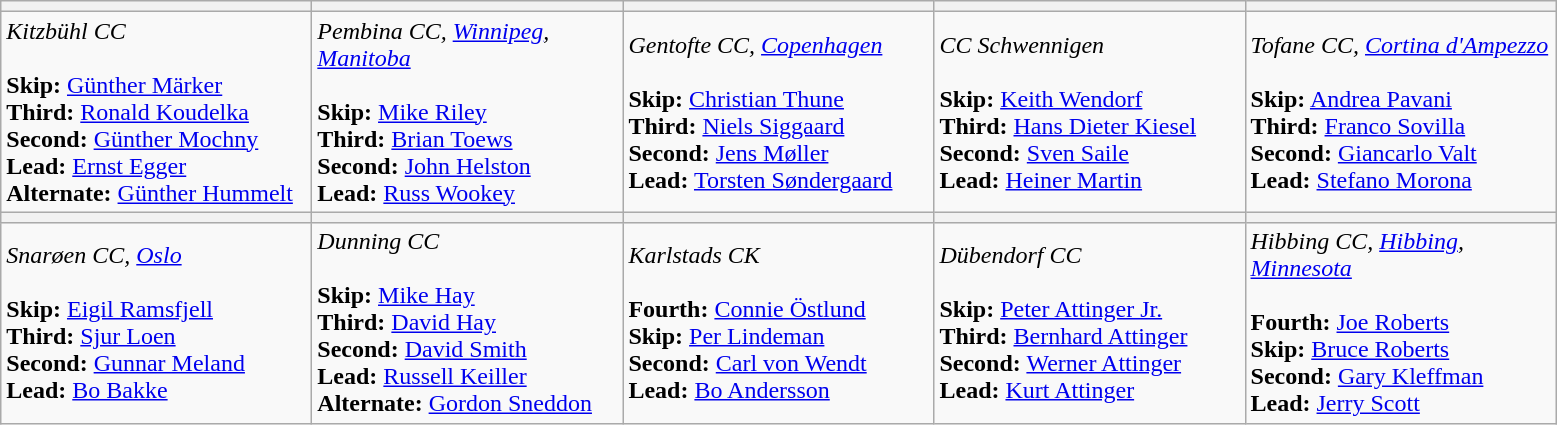<table class="wikitable">
<tr>
<th bgcolor="#efefef" width="200"></th>
<th bgcolor="#efefef" width="200"></th>
<th bgcolor="#efefef" width="200"></th>
<th bgcolor="#efefef" width="200"></th>
<th bgcolor="#efefef" width="200"></th>
</tr>
<tr>
<td><em>Kitzbühl CC</em><br><br><strong>Skip:</strong> <a href='#'>Günther Märker</a><br>
<strong>Third:</strong> <a href='#'>Ronald Koudelka</a><br>
<strong>Second:</strong> <a href='#'>Günther Mochny</a><br>
<strong>Lead:</strong> <a href='#'>Ernst Egger</a><br>
<strong>Alternate:</strong> <a href='#'>Günther Hummelt</a></td>
<td><em>Pembina CC, <a href='#'>Winnipeg</a>, <a href='#'>Manitoba</a></em><br><br><strong>Skip:</strong> <a href='#'>Mike Riley</a><br>
<strong>Third:</strong> <a href='#'>Brian Toews</a><br>
<strong>Second:</strong> <a href='#'>John Helston</a><br>
<strong>Lead:</strong> <a href='#'>Russ Wookey</a></td>
<td><em>Gentofte CC, <a href='#'>Copenhagen</a></em><br><br><strong>Skip:</strong> <a href='#'>Christian Thune</a><br>
<strong>Third:</strong> <a href='#'>Niels Siggaard</a><br>
<strong>Second:</strong> <a href='#'>Jens Møller</a><br>
<strong>Lead:</strong> <a href='#'>Torsten Søndergaard</a></td>
<td><em>CC Schwennigen</em><br><br><strong>Skip:</strong> <a href='#'>Keith Wendorf</a><br>
<strong>Third:</strong> <a href='#'>Hans Dieter Kiesel</a><br>
<strong>Second:</strong> <a href='#'>Sven Saile</a><br>
<strong>Lead:</strong> <a href='#'>Heiner Martin</a></td>
<td><em>Tofane CC, <a href='#'>Cortina d'Ampezzo</a></em><br><br><strong>Skip:</strong> <a href='#'>Andrea Pavani</a><br>
<strong>Third:</strong> <a href='#'>Franco Sovilla</a><br>
<strong>Second:</strong> <a href='#'>Giancarlo Valt</a><br>
<strong>Lead:</strong> <a href='#'>Stefano Morona</a></td>
</tr>
<tr>
<th bgcolor="#efefef" width="200"></th>
<th bgcolor="#efefef" width="200"></th>
<th bgcolor="#efefef" width="200"></th>
<th bgcolor="#efefef" width="200"></th>
<th bgcolor="#efefef" width="200"></th>
</tr>
<tr>
<td><em>Snarøen CC, <a href='#'>Oslo</a></em><br><br><strong>Skip:</strong> <a href='#'>Eigil Ramsfjell</a><br>
<strong>Third:</strong> <a href='#'>Sjur Loen</a><br>
<strong>Second:</strong> <a href='#'>Gunnar Meland</a><br>
<strong>Lead:</strong> <a href='#'>Bo Bakke</a></td>
<td><em>Dunning CC</em><br><br><strong>Skip:</strong> <a href='#'>Mike Hay</a><br>
<strong>Third:</strong> <a href='#'>David Hay</a><br>
<strong>Second:</strong> <a href='#'>David Smith</a><br>
<strong>Lead:</strong> <a href='#'>Russell Keiller</a><br>
<strong>Alternate:</strong> <a href='#'>Gordon Sneddon</a></td>
<td><em>Karlstads CK</em><br><br><strong>Fourth:</strong> <a href='#'>Connie Östlund</a><br>
<strong>Skip:</strong> <a href='#'>Per Lindeman</a><br>
<strong>Second:</strong> <a href='#'>Carl von Wendt</a><br>
<strong>Lead:</strong> <a href='#'>Bo Andersson</a></td>
<td><em>Dübendorf CC</em><br><br><strong>Skip:</strong> <a href='#'>Peter Attinger Jr.</a><br>
<strong>Third:</strong> <a href='#'>Bernhard Attinger</a><br>
<strong>Second:</strong> <a href='#'>Werner Attinger</a><br>
<strong>Lead:</strong> <a href='#'>Kurt Attinger</a></td>
<td><em>Hibbing CC, <a href='#'>Hibbing</a>, <a href='#'>Minnesota</a></em><br><br><strong>Fourth:</strong> <a href='#'>Joe Roberts</a><br>
<strong>Skip:</strong> <a href='#'>Bruce Roberts</a><br>
<strong>Second:</strong> <a href='#'>Gary Kleffman</a><br>
<strong>Lead:</strong> <a href='#'>Jerry Scott</a></td>
</tr>
</table>
